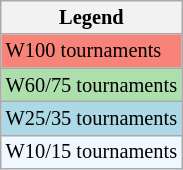<table class="wikitable" style="font-size:85%">
<tr>
<th>Legend</th>
</tr>
<tr style="background:#f88379;">
<td>W100 tournaments</td>
</tr>
<tr style="background:#addfad;">
<td>W60/75 tournaments</td>
</tr>
<tr style="background:lightblue;">
<td>W25/35 tournaments</td>
</tr>
<tr style="background:#f0f8ff;">
<td>W10/15 tournaments</td>
</tr>
</table>
